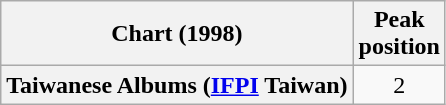<table class="wikitable plainrowheaders sortable">
<tr>
<th scope="col">Chart (1998)</th>
<th scope="col">Peak<br>position</th>
</tr>
<tr>
<th scope="row">Taiwanese Albums (<a href='#'>IFPI</a> Taiwan)</th>
<td align="center">2</td>
</tr>
</table>
